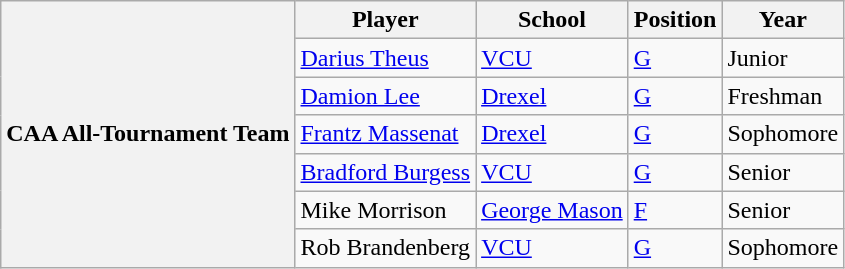<table class="wikitable" border="1">
<tr>
<th rowspan=7 valign=middle>CAA All-Tournament Team</th>
<th>Player</th>
<th>School</th>
<th>Position</th>
<th>Year</th>
</tr>
<tr>
<td><a href='#'>Darius Theus</a></td>
<td><a href='#'>VCU</a></td>
<td><a href='#'>G</a></td>
<td>Junior</td>
</tr>
<tr>
<td><a href='#'>Damion Lee</a></td>
<td><a href='#'>Drexel</a></td>
<td><a href='#'>G</a></td>
<td>Freshman</td>
</tr>
<tr>
<td><a href='#'>Frantz Massenat</a></td>
<td><a href='#'>Drexel</a></td>
<td><a href='#'>G</a></td>
<td>Sophomore</td>
</tr>
<tr>
<td><a href='#'>Bradford Burgess</a></td>
<td><a href='#'>VCU</a></td>
<td><a href='#'>G</a></td>
<td>Senior</td>
</tr>
<tr>
<td>Mike Morrison</td>
<td><a href='#'>George Mason</a></td>
<td><a href='#'>F</a></td>
<td>Senior</td>
</tr>
<tr>
<td>Rob Brandenberg</td>
<td><a href='#'>VCU</a></td>
<td><a href='#'>G</a></td>
<td>Sophomore</td>
</tr>
</table>
